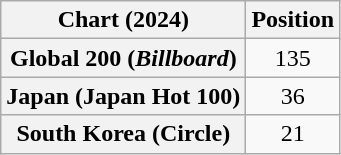<table class="wikitable sortable plainrowheaders" style="text-align:center">
<tr>
<th scope="col">Chart (2024)</th>
<th scope="col">Position</th>
</tr>
<tr>
<th scope="row">Global 200 (<em>Billboard</em>)</th>
<td>135</td>
</tr>
<tr>
<th scope="row">Japan (Japan Hot 100)</th>
<td>36</td>
</tr>
<tr>
<th scope="row">South Korea (Circle)</th>
<td>21</td>
</tr>
</table>
